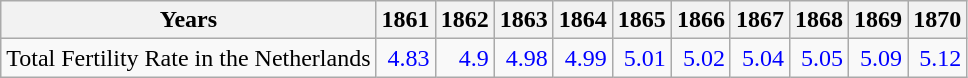<table class="wikitable " style="text-align:right">
<tr>
<th>Years</th>
<th>1861</th>
<th>1862</th>
<th>1863</th>
<th>1864</th>
<th>1865</th>
<th>1866</th>
<th>1867</th>
<th>1868</th>
<th>1869</th>
<th>1870</th>
</tr>
<tr>
<td align="left">Total Fertility Rate in the Netherlands</td>
<td style="text-align:right; color:blue;">4.83</td>
<td style="text-align:right; color:blue;">4.9</td>
<td style="text-align:right; color:blue;">4.98</td>
<td style="text-align:right; color:blue;">4.99</td>
<td style="text-align:right; color:blue;">5.01</td>
<td style="text-align:right; color:blue;">5.02</td>
<td style="text-align:right; color:blue;">5.04</td>
<td style="text-align:right; color:blue;">5.05</td>
<td style="text-align:right; color:blue;">5.09</td>
<td style="text-align:right; color:blue;">5.12</td>
</tr>
</table>
